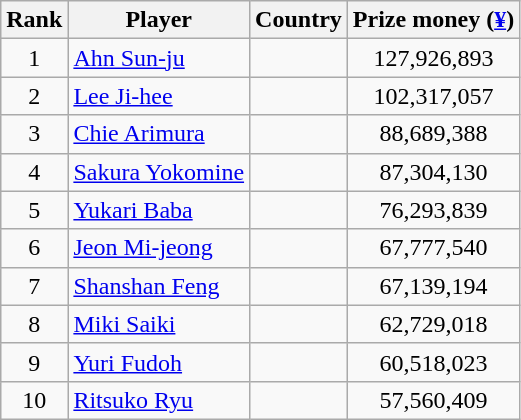<table class="wikitable">
<tr>
<th>Rank</th>
<th>Player</th>
<th>Country</th>
<th>Prize money (<a href='#'>¥</a>)</th>
</tr>
<tr>
<td align=center>1</td>
<td><a href='#'>Ahn Sun-ju</a></td>
<td></td>
<td align=center>127,926,893</td>
</tr>
<tr>
<td align=center>2</td>
<td><a href='#'>Lee Ji-hee</a></td>
<td></td>
<td align=center>102,317,057</td>
</tr>
<tr>
<td align=center>3</td>
<td><a href='#'>Chie Arimura</a></td>
<td></td>
<td align=center>88,689,388</td>
</tr>
<tr>
<td align=center>4</td>
<td><a href='#'>Sakura Yokomine</a></td>
<td></td>
<td align=center>87,304,130</td>
</tr>
<tr>
<td align=center>5</td>
<td><a href='#'>Yukari Baba</a></td>
<td></td>
<td align=center>76,293,839</td>
</tr>
<tr>
<td align=center>6</td>
<td><a href='#'>Jeon Mi-jeong</a></td>
<td></td>
<td align=center>67,777,540</td>
</tr>
<tr>
<td align=center>7</td>
<td><a href='#'>Shanshan Feng</a></td>
<td></td>
<td align=center>67,139,194</td>
</tr>
<tr>
<td align=center>8</td>
<td><a href='#'>Miki Saiki</a></td>
<td></td>
<td align=center>62,729,018</td>
</tr>
<tr>
<td align=center>9</td>
<td><a href='#'>Yuri Fudoh</a></td>
<td></td>
<td align=center>60,518,023</td>
</tr>
<tr>
<td align=center>10</td>
<td><a href='#'>Ritsuko Ryu</a></td>
<td></td>
<td align=center>57,560,409</td>
</tr>
</table>
